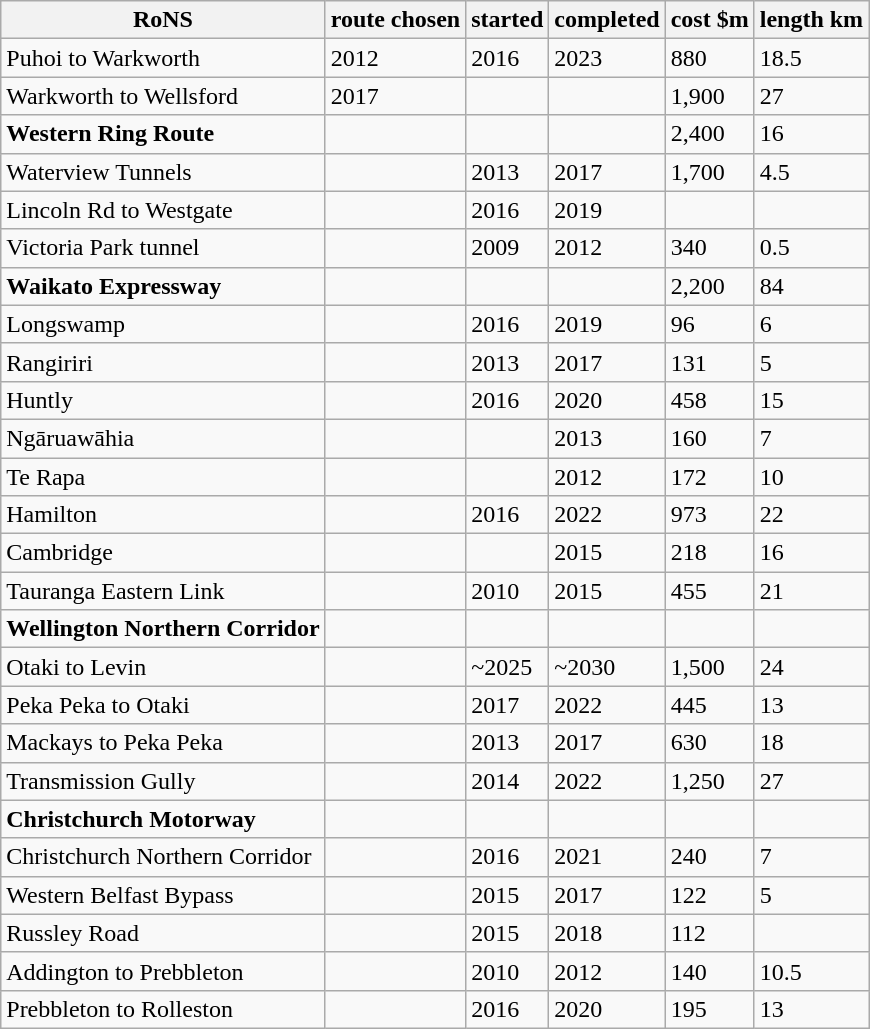<table class="wikitable sortable mw-collapsible">
<tr>
<th>RoNS</th>
<th>route chosen</th>
<th>started</th>
<th>completed</th>
<th>cost $m</th>
<th>length km</th>
</tr>
<tr>
<td>Puhoi to Warkworth</td>
<td>2012</td>
<td>2016</td>
<td>2023</td>
<td>880</td>
<td>18.5</td>
</tr>
<tr>
<td>Warkworth to Wellsford</td>
<td>2017</td>
<td></td>
<td></td>
<td>1,900</td>
<td>27</td>
</tr>
<tr>
<td><strong>Western Ring Route</strong></td>
<td></td>
<td></td>
<td></td>
<td>2,400</td>
<td>16</td>
</tr>
<tr>
<td>Waterview Tunnels</td>
<td></td>
<td>2013</td>
<td>2017</td>
<td>1,700</td>
<td>4.5</td>
</tr>
<tr>
<td>Lincoln Rd to Westgate</td>
<td></td>
<td>2016</td>
<td>2019</td>
<td></td>
<td></td>
</tr>
<tr>
<td>Victoria Park tunnel</td>
<td></td>
<td>2009</td>
<td>2012</td>
<td>340</td>
<td>0.5</td>
</tr>
<tr>
<td><strong>Waikato Expressway</strong></td>
<td></td>
<td></td>
<td></td>
<td>2,200</td>
<td>84</td>
</tr>
<tr>
<td>Longswamp</td>
<td></td>
<td>2016</td>
<td>2019</td>
<td>96</td>
<td>6</td>
</tr>
<tr>
<td>Rangiriri</td>
<td></td>
<td>2013</td>
<td>2017</td>
<td>131</td>
<td>5</td>
</tr>
<tr>
<td>Huntly</td>
<td></td>
<td>2016</td>
<td>2020</td>
<td>458</td>
<td>15</td>
</tr>
<tr>
<td>Ngāruawāhia</td>
<td></td>
<td></td>
<td>2013</td>
<td>160</td>
<td>7</td>
</tr>
<tr>
<td>Te Rapa</td>
<td></td>
<td></td>
<td>2012</td>
<td>172</td>
<td>10</td>
</tr>
<tr>
<td>Hamilton</td>
<td></td>
<td>2016</td>
<td>2022</td>
<td>973</td>
<td>22</td>
</tr>
<tr>
<td>Cambridge</td>
<td></td>
<td></td>
<td>2015</td>
<td>218</td>
<td>16</td>
</tr>
<tr>
<td>Tauranga Eastern Link</td>
<td></td>
<td>2010</td>
<td>2015</td>
<td>455</td>
<td>21</td>
</tr>
<tr>
<td><strong>Wellington Northern Corridor</strong></td>
<td></td>
<td></td>
<td></td>
<td></td>
<td></td>
</tr>
<tr>
<td>Otaki to Levin</td>
<td></td>
<td>~2025</td>
<td>~2030</td>
<td>1,500</td>
<td>24</td>
</tr>
<tr>
<td>Peka Peka to Otaki</td>
<td></td>
<td>2017</td>
<td>2022</td>
<td>445</td>
<td>13</td>
</tr>
<tr>
<td>Mackays to Peka Peka</td>
<td></td>
<td>2013</td>
<td>2017</td>
<td>630</td>
<td>18</td>
</tr>
<tr>
<td>Transmission Gully</td>
<td></td>
<td>2014</td>
<td>2022</td>
<td>1,250</td>
<td>27</td>
</tr>
<tr>
<td><strong>Christchurch Motorway</strong></td>
<td></td>
<td></td>
<td></td>
<td></td>
<td></td>
</tr>
<tr>
<td>Christchurch Northern Corridor</td>
<td></td>
<td>2016</td>
<td>2021</td>
<td>240</td>
<td>7</td>
</tr>
<tr>
<td>Western Belfast Bypass</td>
<td></td>
<td>2015</td>
<td>2017</td>
<td>122</td>
<td>5</td>
</tr>
<tr>
<td>Russley Road</td>
<td></td>
<td>2015</td>
<td>2018</td>
<td>112</td>
<td></td>
</tr>
<tr>
<td>Addington to Prebbleton</td>
<td></td>
<td>2010</td>
<td>2012</td>
<td>140</td>
<td>10.5</td>
</tr>
<tr>
<td>Prebbleton to Rolleston</td>
<td></td>
<td>2016</td>
<td>2020</td>
<td>195</td>
<td>13</td>
</tr>
</table>
